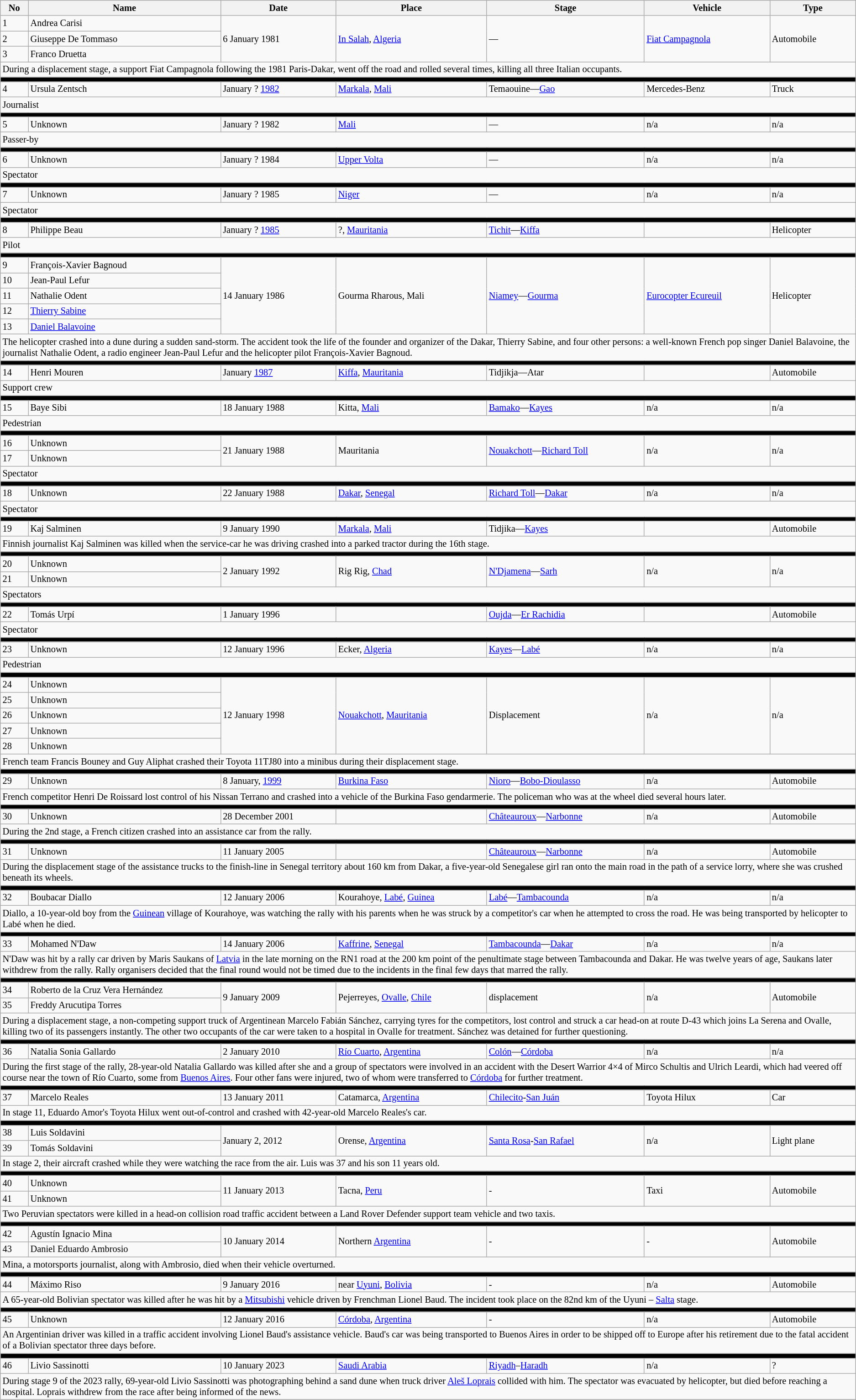<table class="wikitable" style="font-size:85%;">
<tr>
<th>No</th>
<th>Name</th>
<th>Date</th>
<th>Place</th>
<th>Stage</th>
<th>Vehicle</th>
<th>Type</th>
</tr>
<tr>
<td>1</td>
<td> Andrea Carisi</td>
<td rowspan=3>6 January 1981</td>
<td rowspan=3><a href='#'>In Salah</a>, <a href='#'>Algeria</a></td>
<td rowspan=3>—</td>
<td rowspan=3><a href='#'>Fiat Campagnola</a></td>
<td rowspan=3>Automobile</td>
</tr>
<tr>
<td>2</td>
<td> Giuseppe De Tommaso</td>
</tr>
<tr>
<td>3</td>
<td> Franco Druetta</td>
</tr>
<tr>
<td colspan="7">During a displacement stage, a support Fiat Campagnola following the 1981 Paris-Dakar, went off the road and rolled several times, killing all three Italian occupants.</td>
</tr>
<tr>
<td colspan="7" style="background:#000;"></td>
</tr>
<tr>
<td>4</td>
<td> Ursula Zentsch</td>
<td>January ? <a href='#'>1982</a></td>
<td><a href='#'>Markala</a>, <a href='#'>Mali</a></td>
<td>Temaouine—<a href='#'>Gao</a></td>
<td>Mercedes-Benz</td>
<td>Truck</td>
</tr>
<tr>
<td colspan="7">Journalist</td>
</tr>
<tr>
<td colspan="7" style="background:#000;"></td>
</tr>
<tr>
<td>5</td>
<td> Unknown</td>
<td>January ? 1982</td>
<td><a href='#'>Mali</a></td>
<td>—</td>
<td>n/a</td>
<td>n/a</td>
</tr>
<tr>
<td colspan="7">Passer-by</td>
</tr>
<tr>
<td colspan="7" style="background:#000;"></td>
</tr>
<tr>
<td>6</td>
<td> Unknown</td>
<td>January ? 1984</td>
<td><a href='#'>Upper Volta</a></td>
<td>—</td>
<td>n/a</td>
<td>n/a</td>
</tr>
<tr>
<td colspan="7">Spectator</td>
</tr>
<tr>
<td colspan="7" style="background:#000;"></td>
</tr>
<tr>
<td>7</td>
<td> Unknown</td>
<td>January ? 1985</td>
<td><a href='#'>Niger</a></td>
<td>—</td>
<td>n/a</td>
<td>n/a</td>
</tr>
<tr>
<td colspan="7">Spectator</td>
</tr>
<tr>
<td colspan="7" style="background:#000;"></td>
</tr>
<tr>
<td>8</td>
<td> Philippe Beau</td>
<td>January ? <a href='#'>1985</a></td>
<td>?, <a href='#'>Mauritania</a></td>
<td><a href='#'>Tichit</a>—<a href='#'>Kiffa</a></td>
<td></td>
<td>Helicopter</td>
</tr>
<tr>
<td colspan="7">Pilot</td>
</tr>
<tr>
<td colspan="7" style="background:#000;"></td>
</tr>
<tr>
<td>9</td>
<td> François-Xavier Bagnoud</td>
<td rowspan=5>14 January 1986</td>
<td rowspan=5>Gourma Rharous, Mali</td>
<td rowspan=5><a href='#'>Niamey</a>—<a href='#'>Gourma</a></td>
<td rowspan=5><a href='#'>Eurocopter Ecureuil</a></td>
<td rowspan=5>Helicopter</td>
</tr>
<tr>
<td>10</td>
<td> Jean-Paul Lefur</td>
</tr>
<tr>
<td>11</td>
<td> Nathalie Odent</td>
</tr>
<tr>
<td>12</td>
<td> <a href='#'>Thierry Sabine</a></td>
</tr>
<tr>
<td>13</td>
<td> <a href='#'>Daniel Balavoine</a></td>
</tr>
<tr>
<td colspan="7">The helicopter crashed into a dune during a sudden sand-storm. The accident took the life of the founder and organizer of the Dakar, Thierry Sabine, and four other persons: a well-known French pop singer Daniel Balavoine, the journalist Nathalie Odent, a radio engineer Jean-Paul Lefur and the helicopter pilot François-Xavier Bagnoud.</td>
</tr>
<tr>
<td colspan="7" style="background:#000;"></td>
</tr>
<tr>
<td>14</td>
<td> Henri Mouren</td>
<td>January <a href='#'>1987</a></td>
<td><a href='#'>Kiffa</a>, <a href='#'>Mauritania</a></td>
<td>Tidjikja—Atar</td>
<td></td>
<td>Automobile</td>
</tr>
<tr>
<td colspan="7">Support crew</td>
</tr>
<tr>
<td colspan="7" style="background:#000;"></td>
</tr>
<tr>
<td>15</td>
<td> Baye Sibi</td>
<td>18 January 1988</td>
<td>Kitta, <a href='#'>Mali</a></td>
<td><a href='#'>Bamako</a>—<a href='#'>Kayes</a></td>
<td>n/a</td>
<td>n/a</td>
</tr>
<tr>
<td colspan="7">Pedestrian</td>
</tr>
<tr>
<td colspan="7" style="background:#000;"></td>
</tr>
<tr>
<td>16</td>
<td> Unknown</td>
<td rowspan=2>21 January 1988</td>
<td rowspan=2>Mauritania</td>
<td rowspan=2><a href='#'>Nouakchott</a>—<a href='#'>Richard Toll</a></td>
<td rowspan=2>n/a</td>
<td rowspan=2>n/a</td>
</tr>
<tr>
<td>17</td>
<td> Unknown</td>
</tr>
<tr>
<td colspan="7">Spectator</td>
</tr>
<tr>
<td colspan="7" style="background:#000;"></td>
</tr>
<tr>
<td>18</td>
<td> Unknown</td>
<td>22 January 1988</td>
<td><a href='#'>Dakar</a>, <a href='#'>Senegal</a></td>
<td><a href='#'>Richard Toll</a>—<a href='#'>Dakar</a></td>
<td>n/a</td>
<td>n/a</td>
</tr>
<tr>
<td colspan="7">Spectator</td>
</tr>
<tr>
<td colspan="7" style="background:#000;"></td>
</tr>
<tr>
<td>19</td>
<td> Kaj Salminen</td>
<td>9 January 1990</td>
<td><a href='#'>Markala</a>, <a href='#'>Mali</a></td>
<td>Tidjika—<a href='#'>Kayes</a></td>
<td></td>
<td>Automobile</td>
</tr>
<tr>
<td colspan="7">Finnish journalist Kaj Salminen was killed when the service-car he was driving crashed into a parked tractor during the 16th stage.</td>
</tr>
<tr>
<td colspan="7" style="background:#000;"></td>
</tr>
<tr>
<td>20</td>
<td> Unknown</td>
<td rowspan=2>2 January 1992</td>
<td rowspan=2>Rig Rig, <a href='#'>Chad</a></td>
<td rowspan=2><a href='#'>N'Djamena</a>—<a href='#'>Sarh</a></td>
<td rowspan=2>n/a</td>
<td rowspan=2>n/a</td>
</tr>
<tr>
<td>21</td>
<td> Unknown</td>
</tr>
<tr>
<td colspan="7">Spectators</td>
</tr>
<tr>
<td colspan="7" style="background:#000;"></td>
</tr>
<tr>
<td>22</td>
<td> Tomás Urpí</td>
<td>1 January 1996</td>
<td></td>
<td><a href='#'>Oujda</a>—<a href='#'>Er Rachidia</a></td>
<td></td>
<td>Automobile</td>
</tr>
<tr>
<td colspan="7">Spectator</td>
</tr>
<tr>
<td colspan="7" style="background:#000;"></td>
</tr>
<tr>
<td>23</td>
<td> Unknown</td>
<td>12 January 1996</td>
<td>Ecker, <a href='#'>Algeria</a></td>
<td><a href='#'>Kayes</a>—<a href='#'>Labé</a></td>
<td>n/a</td>
<td>n/a</td>
</tr>
<tr>
<td colspan="7">Pedestrian</td>
</tr>
<tr>
<td colspan="7" style="background:#000;"></td>
</tr>
<tr>
<td>24</td>
<td> Unknown</td>
<td rowspan=5>12 January 1998</td>
<td rowspan=5><a href='#'>Nouakchott</a>, <a href='#'>Mauritania</a></td>
<td rowspan=5>Displacement</td>
<td rowspan=5>n/a</td>
<td rowspan=5>n/a</td>
</tr>
<tr>
<td>25</td>
<td> Unknown</td>
</tr>
<tr>
<td>26</td>
<td> Unknown</td>
</tr>
<tr>
<td>27</td>
<td> Unknown</td>
</tr>
<tr>
<td>28</td>
<td> Unknown</td>
</tr>
<tr>
<td colspan="7">French team Francis Bouney and Guy Aliphat crashed their Toyota 11TJ80 into a minibus during their displacement stage.</td>
</tr>
<tr>
<td colspan="7" style="background:#000;"></td>
</tr>
<tr>
<td>29</td>
<td> Unknown</td>
<td>8 January, <a href='#'>1999</a></td>
<td><a href='#'>Burkina Faso</a></td>
<td><a href='#'>Nioro</a>—<a href='#'>Bobo-Dioulasso</a></td>
<td>n/a</td>
<td>Automobile</td>
</tr>
<tr>
<td colspan="7">French competitor Henri De Roissard lost control of his Nissan Terrano and crashed into a vehicle of the Burkina Faso gendarmerie. The policeman who was at the wheel died several hours later.</td>
</tr>
<tr>
<td colspan="7" style="background:#000;"></td>
</tr>
<tr>
<td>30</td>
<td> Unknown</td>
<td>28 December 2001</td>
<td></td>
<td><a href='#'>Châteauroux</a>—<a href='#'>Narbonne</a></td>
<td>n/a</td>
<td>Automobile</td>
</tr>
<tr>
<td colspan="7">During the 2nd stage, a French citizen crashed into an assistance car from the rally.</td>
</tr>
<tr>
<td colspan="7" style="background:#000;"></td>
</tr>
<tr>
<td>31</td>
<td> Unknown</td>
<td>11 January 2005</td>
<td></td>
<td><a href='#'>Châteauroux</a>—<a href='#'>Narbonne</a></td>
<td>n/a</td>
<td>Automobile</td>
</tr>
<tr>
<td colspan="7">During the displacement stage of the assistance trucks to the finish-line in Senegal territory about 160 km from Dakar, a five-year-old Senegalese girl ran onto the main road in the path of a service lorry, where she was crushed beneath its wheels.</td>
</tr>
<tr>
<td colspan="7" style="background:#000;"></td>
</tr>
<tr>
<td>32</td>
<td> Boubacar Diallo</td>
<td>12 January 2006</td>
<td>Kourahoye, <a href='#'>Labé</a>, <a href='#'>Guinea</a></td>
<td><a href='#'>Labé</a>—<a href='#'>Tambacounda</a></td>
<td>n/a</td>
<td>n/a</td>
</tr>
<tr>
<td colspan="7">Diallo, a 10-year-old boy from the <a href='#'>Guinean</a> village of Kourahoye, was watching the rally with his parents when he was struck by a competitor's car when he attempted to cross the road. He was being transported by helicopter to Labé when he died.</td>
</tr>
<tr>
<td colspan="7" style="background:#000;"></td>
</tr>
<tr>
<td>33</td>
<td> Mohamed N'Daw</td>
<td>14 January 2006</td>
<td><a href='#'>Kaffrine</a>, <a href='#'>Senegal</a></td>
<td><a href='#'>Tambacounda</a>—<a href='#'>Dakar</a></td>
<td>n/a</td>
<td>n/a</td>
</tr>
<tr>
<td colspan="7">N'Daw was hit by a rally car driven by Maris Saukans of <a href='#'>Latvia</a> in the late morning on the RN1 road at the 200 km point of the penultimate stage between Tambacounda and Dakar. He was twelve years of age, Saukans later withdrew from the rally. Rally organisers decided that the final round would not be timed due to the incidents in the final few days that marred the rally.</td>
</tr>
<tr>
<td colspan="7" style="background:#000;"></td>
</tr>
<tr>
<td>34</td>
<td> Roberto de la Cruz Vera Hernández</td>
<td rowspan=2>9 January 2009</td>
<td rowspan=2>Pejerreyes, <a href='#'>Ovalle</a>, <a href='#'>Chile</a></td>
<td rowspan=2>displacement</td>
<td rowspan=2>n/a</td>
<td rowspan=2>Automobile</td>
</tr>
<tr>
<td>35</td>
<td> Freddy Arucutipa Torres</td>
</tr>
<tr>
<td colspan="7">During a displacement stage, a non-competing support truck of Argentinean Marcelo Fabián Sánchez, carrying tyres for the competitors, lost control and struck a car head-on at route D-43 which joins La Serena and Ovalle, killing two of its passengers instantly. The other two occupants of the car were taken to a hospital in Ovalle for treatment. Sánchez was detained for further questioning.</td>
</tr>
<tr>
<td colspan="7" style="background:#000;"></td>
</tr>
<tr>
<td>36</td>
<td> Natalia Sonia Gallardo</td>
<td>2 January 2010</td>
<td><a href='#'>Río Cuarto</a>, <a href='#'>Argentina</a></td>
<td><a href='#'>Colón</a>—<a href='#'>Córdoba</a></td>
<td>n/a</td>
<td>n/a</td>
</tr>
<tr>
<td colspan=7>During the first stage of the rally, 28-year-old Natalia Gallardo was killed after she and a group of spectators were involved in an accident with the Desert Warrior 4×4 of Mirco Schultis and Ulrich Leardi, which had veered off course near the town of Río Cuarto, some  from <a href='#'>Buenos Aires</a>. Four other fans were injured, two of whom were transferred to <a href='#'>Córdoba</a> for further treatment.</td>
</tr>
<tr>
<td colspan="7" style="background:#000;"></td>
</tr>
<tr>
<td>37</td>
<td> Marcelo Reales</td>
<td>13 January 2011</td>
<td>Catamarca, <a href='#'>Argentina</a></td>
<td><a href='#'>Chilecito</a>-<a href='#'>San Juán</a></td>
<td>Toyota Hilux</td>
<td>Car</td>
</tr>
<tr>
<td colspan=7>In stage 11, Eduardo Amor's Toyota Hilux went out-of-control and crashed with 42-year-old Marcelo Reales's car.</td>
</tr>
<tr>
<td colspan="7" style="background:#000;"></td>
</tr>
<tr>
<td>38</td>
<td> Luis Soldavini</td>
<td rowspan=2>January 2, 2012</td>
<td rowspan=2>Orense, <a href='#'>Argentina</a></td>
<td rowspan=2><a href='#'>Santa Rosa</a>-<a href='#'>San Rafael</a></td>
<td rowspan=2>n/a</td>
<td rowspan=2>Light plane</td>
</tr>
<tr>
<td>39</td>
<td> Tomás Soldavini</td>
</tr>
<tr>
<td colspan=7>In stage 2, their aircraft crashed while they were watching the race from the air. Luis was 37 and his son 11 years old.</td>
</tr>
<tr>
<td colspan="7" style="background:#000;"></td>
</tr>
<tr>
<td>40</td>
<td> Unknown</td>
<td rowspan=2>11 January 2013</td>
<td rowspan=2>Tacna, <a href='#'>Peru</a></td>
<td rowspan=2>-</td>
<td rowspan=2>Taxi</td>
<td rowspan=2>Automobile</td>
</tr>
<tr>
<td>41</td>
<td> Unknown</td>
</tr>
<tr>
<td colspan=7>Two Peruvian spectators were killed in a head-on collision road traffic accident between a Land Rover Defender support team vehicle and two taxis.</td>
</tr>
<tr>
<td colspan="7" style="background:#000;"></td>
</tr>
<tr>
<td>42</td>
<td> Agustín Ignacio Mina</td>
<td rowspan=2>10 January 2014</td>
<td rowspan=2>Northern <a href='#'>Argentina</a></td>
<td rowspan=2>-</td>
<td rowspan=2>-</td>
<td rowspan=2>Automobile</td>
</tr>
<tr>
<td>43</td>
<td>  Daniel Eduardo Ambrosio</td>
</tr>
<tr>
<td colspan=7>Mina, a motorsports journalist, along with Ambrosio, died when their vehicle overturned.</td>
</tr>
<tr>
<td colspan="7" style="background:#000;"></td>
</tr>
<tr>
<td>44</td>
<td> Máximo Riso</td>
<td>9 January 2016</td>
<td>near <a href='#'>Uyuni</a>, <a href='#'>Bolivia</a></td>
<td>-</td>
<td>n/a</td>
<td>Automobile</td>
</tr>
<tr>
<td colspan=7>A 65-year-old Bolivian spectator was killed after he was hit by a <a href='#'>Mitsubishi</a> vehicle driven by Frenchman Lionel Baud. The incident took place on the 82nd km of the Uyuni – <a href='#'>Salta</a> stage.</td>
</tr>
<tr>
<td colspan="7" style="background:#000;"></td>
</tr>
<tr>
<td>45</td>
<td> Unknown</td>
<td>12 January 2016</td>
<td><a href='#'>Córdoba</a>, <a href='#'>Argentina</a></td>
<td>-</td>
<td>n/a</td>
<td>Automobile</td>
</tr>
<tr>
<td colspan=7>An Argentinian driver was killed in a traffic accident involving Lionel Baud's assistance vehicle. Baud's car was being transported to Buenos Aires in order to be shipped off to Europe after his retirement due to the fatal accident of a Bolivian spectator three days before.</td>
</tr>
<tr>
<td colspan="7" style="background:#000;"></td>
</tr>
<tr>
<td>46</td>
<td> Livio Sassinotti</td>
<td>10 January 2023</td>
<td><a href='#'>Saudi Arabia</a></td>
<td><a href='#'>Riyadh</a>–<a href='#'>Haradh</a></td>
<td>n/a</td>
<td>?</td>
</tr>
<tr>
<td colspan=7>During stage 9 of the 2023 rally, 69-year-old Livio Sassinotti was photographing behind a sand dune when truck driver <a href='#'>Aleš Loprais</a> collided with him. The spectator was evacuated by helicopter, but died before reaching a hospital. Loprais withdrew from the race after being informed of the news.</td>
</tr>
<tr>
</tr>
</table>
